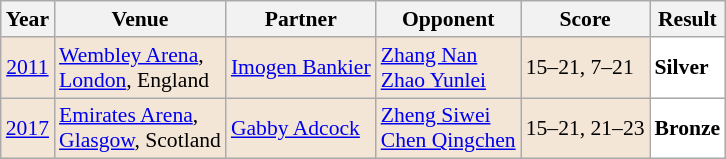<table class="sortable wikitable" style="font-size: 90%;">
<tr>
<th>Year</th>
<th>Venue</th>
<th>Partner</th>
<th>Opponent</th>
<th>Score</th>
<th>Result</th>
</tr>
<tr style="background:#F3E6D7">
<td align="center"><a href='#'>2011</a></td>
<td align="left"><a href='#'>Wembley Arena</a>,<br><a href='#'>London</a>, England</td>
<td align="left"> <a href='#'>Imogen Bankier</a></td>
<td align="left"> <a href='#'>Zhang Nan</a><br> <a href='#'>Zhao Yunlei</a></td>
<td align="left">15–21, 7–21</td>
<td style="text-align:left; background:white"> <strong>Silver</strong></td>
</tr>
<tr style="background:#F3E6D7">
<td align="center"><a href='#'>2017</a></td>
<td align="left"><a href='#'>Emirates Arena</a>,<br><a href='#'>Glasgow</a>, Scotland</td>
<td align="left"> <a href='#'>Gabby Adcock</a></td>
<td align="left"> <a href='#'>Zheng Siwei</a><br> <a href='#'>Chen Qingchen</a></td>
<td align="left">15–21, 21–23</td>
<td style="text-align:left; background:white"> <strong>Bronze</strong></td>
</tr>
</table>
